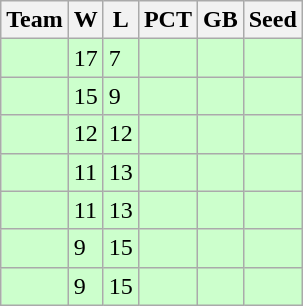<table class=wikitable>
<tr>
<th>Team</th>
<th>W</th>
<th>L</th>
<th>PCT</th>
<th>GB</th>
<th>Seed</th>
</tr>
<tr bgcolor="#ccffcc">
<td></td>
<td>17</td>
<td>7</td>
<td></td>
<td></td>
<td></td>
</tr>
<tr bgcolor="#ccffcc">
<td></td>
<td>15</td>
<td>9</td>
<td></td>
<td></td>
<td></td>
</tr>
<tr bgcolor="#ccffcc">
<td></td>
<td>12</td>
<td>12</td>
<td></td>
<td></td>
<td></td>
</tr>
<tr bgcolor="#ccffcc">
<td></td>
<td>11</td>
<td>13</td>
<td></td>
<td></td>
<td></td>
</tr>
<tr bgcolor="#ccffcc">
<td></td>
<td>11</td>
<td>13</td>
<td></td>
<td></td>
<td></td>
</tr>
<tr bgcolor="#ccffcc">
<td></td>
<td>9</td>
<td>15</td>
<td></td>
<td></td>
<td></td>
</tr>
<tr bgcolor="#ccffcc">
<td></td>
<td>9</td>
<td>15</td>
<td></td>
<td></td>
<td></td>
</tr>
</table>
